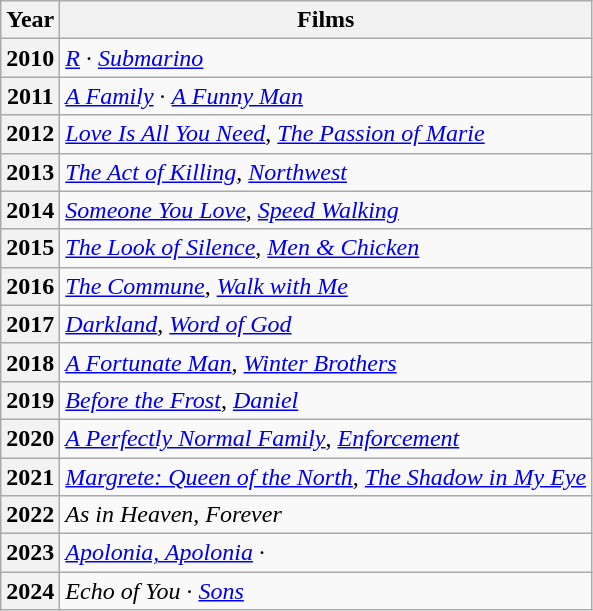<table class="wikitable">
<tr>
<th>Year</th>
<th>Films</th>
</tr>
<tr>
<th>2010</th>
<td><em><a href='#'>R</a></em> · <em><a href='#'>Submarino</a></em></td>
</tr>
<tr>
<th>2011</th>
<td><em><a href='#'>A Family</a></em> · <em><a href='#'>A Funny Man</a></em></td>
</tr>
<tr>
<th>2012</th>
<td><em><a href='#'>Love Is All You Need</a></em>, <em><a href='#'>The Passion of Marie</a></em></td>
</tr>
<tr>
<th>2013</th>
<td><em><a href='#'>The Act of Killing</a></em>, <em><a href='#'>Northwest</a></em></td>
</tr>
<tr>
<th>2014</th>
<td><em><a href='#'>Someone You Love</a></em>, <em><a href='#'>Speed Walking</a></em></td>
</tr>
<tr>
<th>2015</th>
<td><em><a href='#'>The Look of Silence</a></em>, <em><a href='#'>Men & Chicken</a></em></td>
</tr>
<tr>
<th>2016</th>
<td><em><a href='#'>The Commune</a></em>, <em><a href='#'>Walk with Me</a></em></td>
</tr>
<tr>
<th>2017</th>
<td><em><a href='#'>Darkland</a></em>, <em><a href='#'>Word of God</a></em></td>
</tr>
<tr>
<th>2018</th>
<td><em><a href='#'>A Fortunate Man</a></em>, <em><a href='#'>Winter Brothers</a></em></td>
</tr>
<tr>
<th>2019</th>
<td><em><a href='#'>Before the Frost</a></em>, <em><a href='#'>Daniel</a></em></td>
</tr>
<tr>
<th>2020</th>
<td><em><a href='#'>A Perfectly Normal Family</a></em>, <em><a href='#'>Enforcement</a></em></td>
</tr>
<tr>
<th>2021</th>
<td><em><a href='#'>Margrete: Queen of the North</a></em>, <em><a href='#'>The Shadow in My Eye</a></em></td>
</tr>
<tr>
<th>2022</th>
<td><em>As in Heaven</em>, <em>Forever</em></td>
</tr>
<tr>
<th>2023</th>
<td><em><a href='#'>Apolonia, Apolonia</a></em> · </td>
</tr>
<tr>
<th>2024</th>
<td><em>Echo of You</em> · <em><a href='#'>Sons</a></em></td>
</tr>
</table>
